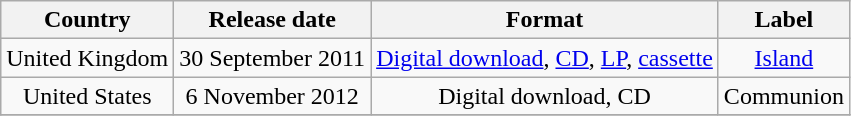<table class="wikitable" style="text-align: center;">
<tr>
<th>Country</th>
<th>Release date</th>
<th>Format</th>
<th>Label</th>
</tr>
<tr>
<td>United Kingdom</td>
<td>30 September 2011</td>
<td><a href='#'>Digital download</a>, <a href='#'>CD</a>, <a href='#'>LP</a>, <a href='#'>cassette</a></td>
<td><a href='#'>Island</a></td>
</tr>
<tr>
<td>United States</td>
<td>6 November 2012</td>
<td>Digital download, CD</td>
<td>Communion</td>
</tr>
<tr>
</tr>
</table>
